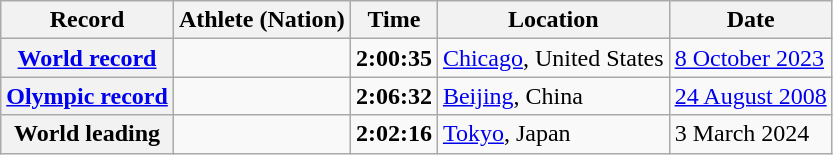<table class="wikitable">
<tr>
<th scope="col">Record</th>
<th scope="col">Athlete (Nation)</th>
<th scope="col">Time</th>
<th scope="col">Location</th>
<th scope="col">Date</th>
</tr>
<tr>
<th scope="row"><a href='#'>World record</a></th>
<td></td>
<td><strong>2:00:35</strong></td>
<td><a href='#'>Chicago</a>, United States</td>
<td><a href='#'>8 October 2023</a></td>
</tr>
<tr>
<th scope="row"><a href='#'>Olympic record</a></th>
<td></td>
<td><strong>2:06:32</strong></td>
<td><a href='#'>Beijing</a>, China</td>
<td><a href='#'>24 August 2008</a></td>
</tr>
<tr>
<th scope="row">World leading</th>
<td></td>
<td><strong>2:02:16</strong></td>
<td><a href='#'>Tokyo</a>, Japan</td>
<td>3 March 2024</td>
</tr>
</table>
